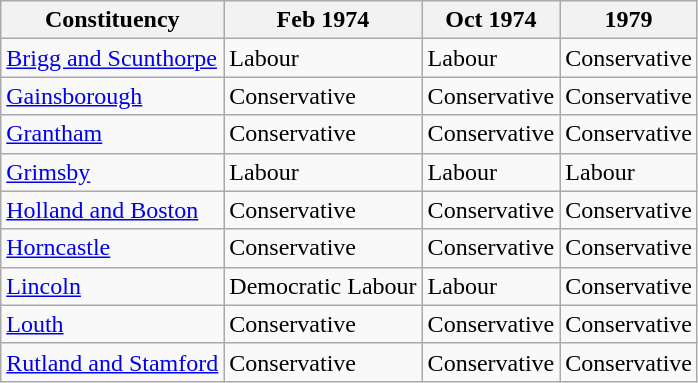<table class="wikitable">
<tr>
<th>Constituency</th>
<th>Feb 1974</th>
<th>Oct 1974</th>
<th>1979</th>
</tr>
<tr>
<td><a href='#'>Brigg and Scunthorpe</a></td>
<td bgcolor=>Labour</td>
<td bgcolor=>Labour</td>
<td bgcolor=>Conservative</td>
</tr>
<tr>
<td><a href='#'>Gainsborough</a></td>
<td bgcolor=>Conservative</td>
<td bgcolor=>Conservative</td>
<td bgcolor=>Conservative</td>
</tr>
<tr>
<td><a href='#'>Grantham</a></td>
<td bgcolor=>Conservative</td>
<td bgcolor=>Conservative</td>
<td bgcolor=>Conservative</td>
</tr>
<tr>
<td><a href='#'>Grimsby</a></td>
<td bgcolor=>Labour</td>
<td bgcolor=>Labour</td>
<td bgcolor=>Labour</td>
</tr>
<tr>
<td><a href='#'>Holland and Boston</a></td>
<td bgcolor=>Conservative</td>
<td bgcolor=>Conservative</td>
<td bgcolor=>Conservative</td>
</tr>
<tr>
<td><a href='#'>Horncastle</a></td>
<td bgcolor=>Conservative</td>
<td bgcolor=>Conservative</td>
<td bgcolor=>Conservative</td>
</tr>
<tr>
<td><a href='#'>Lincoln</a></td>
<td bgcolor=>Democratic Labour</td>
<td bgcolor=>Labour</td>
<td bgcolor=>Conservative</td>
</tr>
<tr>
<td><a href='#'>Louth</a></td>
<td bgcolor=>Conservative</td>
<td bgcolor=>Conservative</td>
<td bgcolor=>Conservative</td>
</tr>
<tr>
<td><a href='#'>Rutland and Stamford</a></td>
<td bgcolor=>Conservative</td>
<td bgcolor=>Conservative</td>
<td bgcolor=>Conservative</td>
</tr>
</table>
